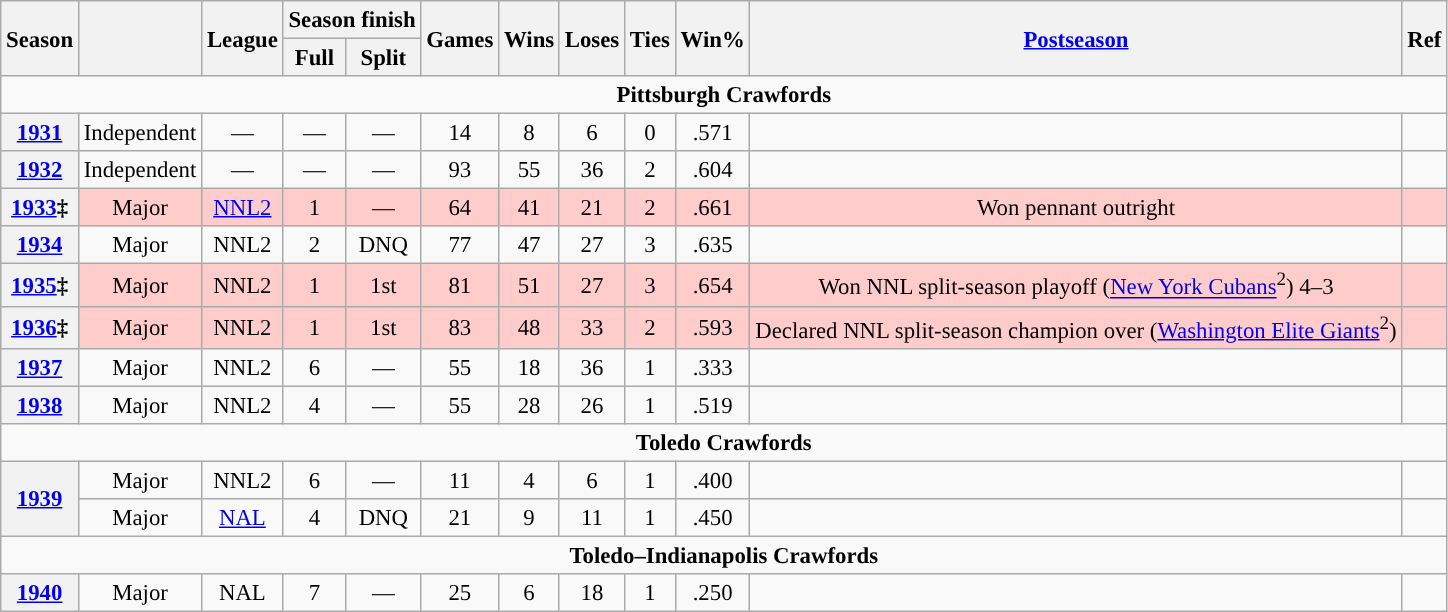<table class="wikitable sortable" style="text-align:center; font-size:95%">
<tr>
<th rowspan="2">Season</th>
<th rowspan="2"></th>
<th rowspan="2">League</th>
<th colspan="2">Season finish</th>
<th rowspan="2">Games</th>
<th rowspan="2">Wins</th>
<th rowspan="2">Loses</th>
<th rowspan="2">Ties</th>
<th rowspan="2">Win%</th>
<th rowspan="2"><a href='#'>Postseason</a></th>
<th rowspan="2">Ref</th>
</tr>
<tr>
<th>Full</th>
<th>Split</th>
</tr>
<tr>
<td align="center" colspan="12"><strong>Pittsburgh Crawfords</strong></td>
</tr>
<tr>
<th scope="row"><a href='#'>1931</a></th>
<td align="center">Independent</td>
<td>—</td>
<td>—</td>
<td>—</td>
<td>14</td>
<td>8</td>
<td>6</td>
<td>0</td>
<td>.571</td>
<td></td>
<td></td>
</tr>
<tr>
<th scope="row"><a href='#'>1932</a></th>
<td>Independent</td>
<td>—</td>
<td>—</td>
<td>—</td>
<td>93</td>
<td>55</td>
<td>36</td>
<td>2</td>
<td>.604</td>
<td></td>
<td></td>
</tr>
<tr bgcolor="#FFCCCC">
<th scope="row"><a href='#'>1933</a>‡</th>
<td>Major</td>
<td><a href='#'>NNL2</a></td>
<td>1</td>
<td>—</td>
<td>64</td>
<td>41</td>
<td>21</td>
<td>2</td>
<td>.661</td>
<td>Won pennant outright</td>
<td></td>
</tr>
<tr>
<th scope="row"><a href='#'>1934</a></th>
<td>Major</td>
<td>NNL2</td>
<td>2</td>
<td>DNQ</td>
<td>77</td>
<td>47</td>
<td>27</td>
<td>3</td>
<td>.635</td>
<td></td>
<td></td>
</tr>
<tr bgcolor="#FFCCCC">
<th scope="row"><a href='#'>1935</a>‡</th>
<td>Major</td>
<td>NNL2</td>
<td>1</td>
<td>1st</td>
<td>81</td>
<td>51</td>
<td>27</td>
<td>3</td>
<td>.654</td>
<td>Won NNL split-season playoff (<a href='#'>New York Cubans</a><sup>2</sup>) 4–3</td>
<td></td>
</tr>
<tr bgcolor="#FFCCCC">
<th scope="row"><a href='#'>1936</a>‡</th>
<td>Major</td>
<td>NNL2</td>
<td>1</td>
<td>1st</td>
<td>83</td>
<td>48</td>
<td>33</td>
<td>2</td>
<td>.593</td>
<td>Declared NNL split-season champion over (<a href='#'>Washington Elite Giants</a><sup>2</sup>)</td>
<td></td>
</tr>
<tr>
<th scope="row"><a href='#'>1937</a></th>
<td>Major</td>
<td>NNL2</td>
<td>6</td>
<td>—</td>
<td>55</td>
<td>18</td>
<td>36</td>
<td>1</td>
<td>.333</td>
<td></td>
<td></td>
</tr>
<tr>
<th scope="row"><a href='#'>1938</a></th>
<td>Major</td>
<td>NNL2</td>
<td>4</td>
<td>—</td>
<td>55</td>
<td>28</td>
<td>26</td>
<td>1</td>
<td>.519</td>
<td></td>
<td></td>
</tr>
<tr>
<td align="center" colspan="12"><strong>Toledo Crawfords</strong></td>
</tr>
<tr>
<th scope="row" rowspan="2"><a href='#'>1939</a></th>
<td>Major</td>
<td>NNL2</td>
<td>6</td>
<td>—</td>
<td>11</td>
<td>4</td>
<td>6</td>
<td>1</td>
<td>.400</td>
<td></td>
<td></td>
</tr>
<tr>
<td>Major</td>
<td><a href='#'>NAL</a></td>
<td>4</td>
<td>DNQ</td>
<td>21</td>
<td>9</td>
<td>11</td>
<td>1</td>
<td>.450</td>
<td></td>
<td></td>
</tr>
<tr>
<td align="center" colspan="12"><strong>Toledo–Indianapolis Crawfords</strong></td>
</tr>
<tr>
<th scope="row"><a href='#'>1940</a></th>
<td>Major</td>
<td>NAL</td>
<td>7</td>
<td>—</td>
<td>25</td>
<td>6</td>
<td>18</td>
<td>1</td>
<td>.250</td>
<td></td>
<td></td>
</tr>
</table>
